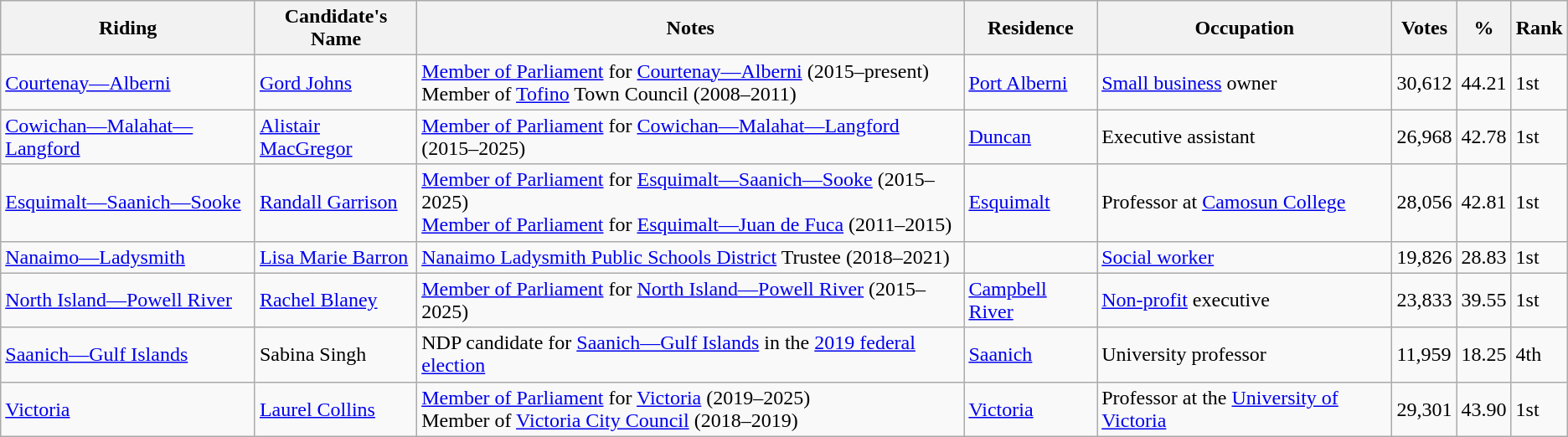<table class="wikitable sortable">
<tr>
<th>Riding<br></th>
<th>Candidate's Name</th>
<th>Notes</th>
<th>Residence</th>
<th>Occupation</th>
<th>Votes</th>
<th>%</th>
<th>Rank</th>
</tr>
<tr>
<td><a href='#'>Courtenay—Alberni</a></td>
<td><a href='#'>Gord Johns</a></td>
<td><a href='#'>Member of Parliament</a> for <a href='#'>Courtenay—Alberni</a> (2015–present) <br> Member of <a href='#'>Tofino</a> Town Council (2008–2011)</td>
<td><a href='#'>Port Alberni</a></td>
<td><a href='#'>Small business</a> owner</td>
<td>30,612</td>
<td>44.21</td>
<td>1st</td>
</tr>
<tr>
<td><a href='#'>Cowichan—Malahat—Langford</a></td>
<td><a href='#'>Alistair MacGregor</a></td>
<td><a href='#'>Member of Parliament</a> for <a href='#'>Cowichan—Malahat—Langford</a> (2015–2025)</td>
<td><a href='#'>Duncan</a></td>
<td>Executive assistant</td>
<td>26,968</td>
<td>42.78</td>
<td>1st</td>
</tr>
<tr>
<td><a href='#'>Esquimalt—Saanich—Sooke</a></td>
<td><a href='#'>Randall Garrison</a></td>
<td><a href='#'>Member of Parliament</a> for <a href='#'>Esquimalt—Saanich—Sooke</a> (2015–2025) <br> <a href='#'>Member of Parliament</a> for <a href='#'>Esquimalt—Juan de Fuca</a> (2011–2015)</td>
<td><a href='#'>Esquimalt</a></td>
<td>Professor at <a href='#'>Camosun College</a></td>
<td>28,056</td>
<td>42.81</td>
<td>1st</td>
</tr>
<tr>
<td><a href='#'>Nanaimo—Ladysmith</a></td>
<td><a href='#'>Lisa Marie Barron</a></td>
<td><a href='#'>Nanaimo Ladysmith Public Schools District</a> Trustee (2018–2021)</td>
<td></td>
<td><a href='#'>Social worker</a></td>
<td>19,826</td>
<td>28.83</td>
<td>1st</td>
</tr>
<tr>
<td><a href='#'>North Island—Powell River</a></td>
<td><a href='#'>Rachel Blaney</a></td>
<td><a href='#'>Member of Parliament</a> for <a href='#'>North Island—Powell River</a> (2015–2025)</td>
<td><a href='#'>Campbell River</a></td>
<td><a href='#'>Non-profit</a> executive</td>
<td>23,833</td>
<td>39.55</td>
<td>1st</td>
</tr>
<tr>
<td><a href='#'>Saanich—Gulf Islands</a></td>
<td>Sabina Singh</td>
<td>NDP candidate for <a href='#'>Saanich—Gulf Islands</a> in the <a href='#'>2019 federal election</a></td>
<td><a href='#'>Saanich</a></td>
<td>University professor</td>
<td>11,959</td>
<td>18.25</td>
<td>4th</td>
</tr>
<tr>
<td><a href='#'>Victoria</a></td>
<td><a href='#'>Laurel Collins</a></td>
<td><a href='#'>Member of Parliament</a> for <a href='#'>Victoria</a> (2019–2025) <br> Member of <a href='#'>Victoria City Council</a> (2018–2019)</td>
<td><a href='#'>Victoria</a></td>
<td>Professor at the <a href='#'>University of Victoria</a></td>
<td>29,301</td>
<td>43.90</td>
<td>1st</td>
</tr>
</table>
